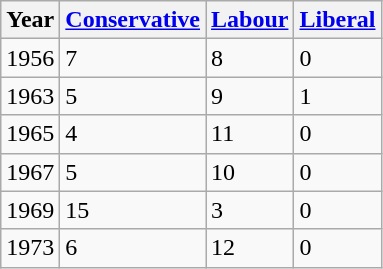<table class="wikitable">
<tr>
<th>Year</th>
<th><a href='#'>Conservative</a></th>
<th><a href='#'>Labour</a></th>
<th><a href='#'>Liberal</a></th>
</tr>
<tr>
<td>1956</td>
<td>7</td>
<td>8</td>
<td>0</td>
</tr>
<tr>
<td>1963</td>
<td>5</td>
<td>9</td>
<td>1</td>
</tr>
<tr>
<td>1965</td>
<td>4</td>
<td>11</td>
<td>0</td>
</tr>
<tr>
<td>1967</td>
<td>5</td>
<td>10</td>
<td>0</td>
</tr>
<tr>
<td>1969</td>
<td>15</td>
<td>3</td>
<td>0</td>
</tr>
<tr>
<td>1973</td>
<td>6</td>
<td>12</td>
<td>0</td>
</tr>
</table>
